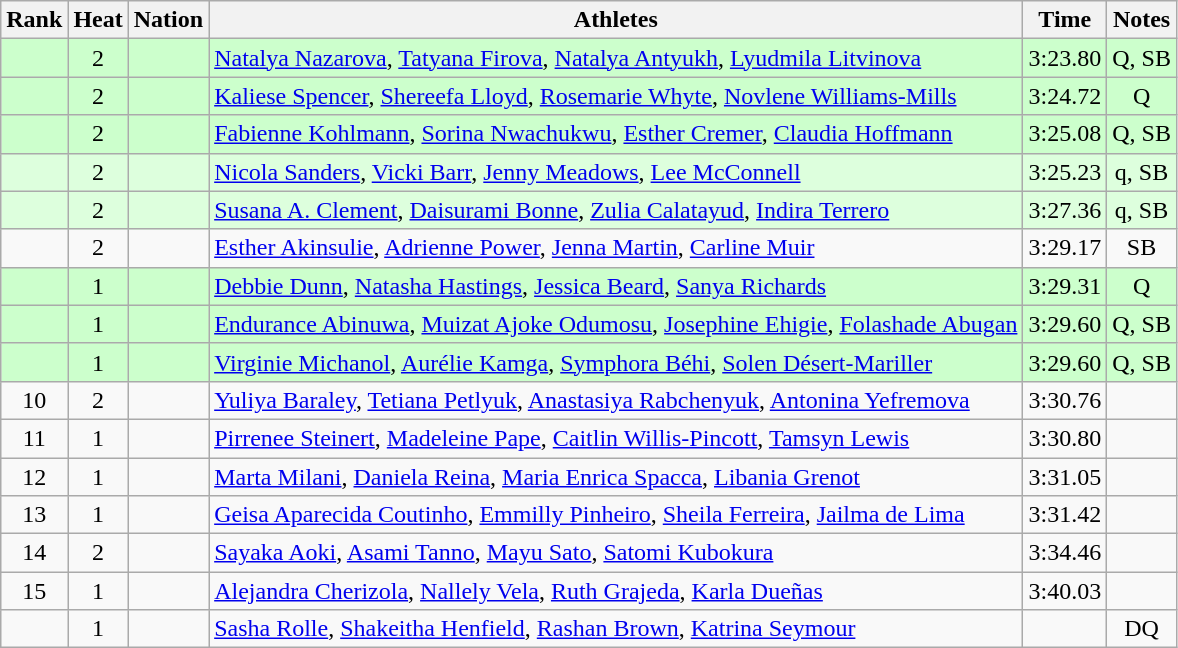<table class="wikitable sortable" style="text-align:center">
<tr>
<th>Rank</th>
<th>Heat</th>
<th>Nation</th>
<th>Athletes</th>
<th>Time</th>
<th>Notes</th>
</tr>
<tr bgcolor=ccffcc>
<td></td>
<td>2</td>
<td align=left></td>
<td align=left><a href='#'>Natalya Nazarova</a>, <a href='#'>Tatyana Firova</a>, <a href='#'>Natalya Antyukh</a>, <a href='#'>Lyudmila Litvinova</a></td>
<td>3:23.80</td>
<td>Q, SB</td>
</tr>
<tr bgcolor=ccffcc>
<td></td>
<td>2</td>
<td align=left></td>
<td align=left><a href='#'>Kaliese Spencer</a>, <a href='#'>Shereefa Lloyd</a>, <a href='#'>Rosemarie Whyte</a>, <a href='#'>Novlene Williams-Mills</a></td>
<td>3:24.72</td>
<td>Q</td>
</tr>
<tr bgcolor=ccffcc>
<td></td>
<td>2</td>
<td align=left></td>
<td align=left><a href='#'>Fabienne Kohlmann</a>, <a href='#'>Sorina Nwachukwu</a>, <a href='#'>Esther Cremer</a>, <a href='#'>Claudia Hoffmann</a></td>
<td>3:25.08</td>
<td>Q, SB</td>
</tr>
<tr bgcolor=ddffdd>
<td></td>
<td>2</td>
<td align=left></td>
<td align=left><a href='#'>Nicola Sanders</a>, <a href='#'>Vicki Barr</a>, <a href='#'>Jenny Meadows</a>, <a href='#'>Lee McConnell</a></td>
<td>3:25.23</td>
<td>q, SB</td>
</tr>
<tr bgcolor=ddffdd>
<td></td>
<td>2</td>
<td align=left></td>
<td align=left><a href='#'>Susana A. Clement</a>, <a href='#'>Daisurami Bonne</a>, <a href='#'>Zulia Calatayud</a>, <a href='#'>Indira Terrero</a></td>
<td>3:27.36</td>
<td>q, SB</td>
</tr>
<tr>
<td></td>
<td>2</td>
<td align=left></td>
<td align=left><a href='#'>Esther Akinsulie</a>, <a href='#'>Adrienne Power</a>, <a href='#'>Jenna Martin</a>, <a href='#'>Carline Muir</a></td>
<td>3:29.17</td>
<td>SB</td>
</tr>
<tr bgcolor=ccffcc>
<td></td>
<td>1</td>
<td align=left></td>
<td align=left><a href='#'>Debbie Dunn</a>, <a href='#'>Natasha Hastings</a>, <a href='#'>Jessica Beard</a>, <a href='#'>Sanya Richards</a></td>
<td>3:29.31</td>
<td>Q</td>
</tr>
<tr bgcolor=ccffcc>
<td></td>
<td>1</td>
<td align=left></td>
<td align=left><a href='#'>Endurance Abinuwa</a>, <a href='#'>Muizat Ajoke Odumosu</a>, <a href='#'>Josephine Ehigie</a>, <a href='#'>Folashade Abugan</a></td>
<td>3:29.60</td>
<td>Q, SB</td>
</tr>
<tr bgcolor=ccffcc>
<td></td>
<td>1</td>
<td align=left></td>
<td align=left><a href='#'>Virginie Michanol</a>, <a href='#'>Aurélie Kamga</a>, <a href='#'>Symphora Béhi</a>, <a href='#'>Solen Désert-Mariller</a></td>
<td>3:29.60</td>
<td>Q, SB</td>
</tr>
<tr>
<td>10</td>
<td>2</td>
<td align=left></td>
<td align=left><a href='#'>Yuliya Baraley</a>, <a href='#'>Tetiana Petlyuk</a>, <a href='#'>Anastasiya Rabchenyuk</a>, <a href='#'>Antonina Yefremova</a></td>
<td>3:30.76</td>
<td></td>
</tr>
<tr>
<td>11</td>
<td>1</td>
<td align=left></td>
<td align=left><a href='#'>Pirrenee Steinert</a>, <a href='#'>Madeleine Pape</a>, <a href='#'>Caitlin Willis-Pincott</a>, <a href='#'>Tamsyn Lewis</a></td>
<td>3:30.80</td>
<td></td>
</tr>
<tr>
<td>12</td>
<td>1</td>
<td align=left></td>
<td align=left><a href='#'>Marta Milani</a>, <a href='#'>Daniela Reina</a>, <a href='#'>Maria Enrica Spacca</a>, <a href='#'>Libania Grenot</a></td>
<td>3:31.05</td>
<td></td>
</tr>
<tr>
<td>13</td>
<td>1</td>
<td align=left></td>
<td align=left><a href='#'>Geisa Aparecida Coutinho</a>, <a href='#'>Emmilly Pinheiro</a>, <a href='#'>Sheila Ferreira</a>, <a href='#'>Jailma de Lima</a></td>
<td>3:31.42</td>
<td></td>
</tr>
<tr>
<td>14</td>
<td>2</td>
<td align=left></td>
<td align=left><a href='#'>Sayaka Aoki</a>, <a href='#'>Asami Tanno</a>, <a href='#'>Mayu Sato</a>, <a href='#'>Satomi Kubokura</a></td>
<td>3:34.46</td>
<td></td>
</tr>
<tr>
<td>15</td>
<td>1</td>
<td align=left></td>
<td align=left><a href='#'>Alejandra Cherizola</a>, <a href='#'>Nallely Vela</a>, <a href='#'>Ruth Grajeda</a>, <a href='#'>Karla Dueñas</a></td>
<td>3:40.03</td>
<td></td>
</tr>
<tr>
<td></td>
<td>1</td>
<td align=left></td>
<td align=left><a href='#'>Sasha Rolle</a>, <a href='#'>Shakeitha Henfield</a>, <a href='#'>Rashan Brown</a>, <a href='#'>Katrina Seymour</a></td>
<td></td>
<td>DQ</td>
</tr>
</table>
